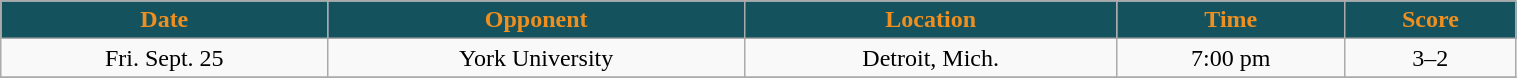<table class="wikitable" width="80%">
<tr align="center"  style=" background:#14535D; color:#EF8F1F;">
<td><strong>Date</strong></td>
<td><strong>Opponent</strong></td>
<td><strong>Location</strong></td>
<td><strong>Time</strong></td>
<td><strong>Score</strong></td>
</tr>
<tr align="center" bgcolor="">
<td>Fri. Sept. 25</td>
<td>York University</td>
<td>Detroit, Mich.</td>
<td>7:00 pm</td>
<td>3–2</td>
</tr>
<tr align="center" bgcolor="">
</tr>
</table>
